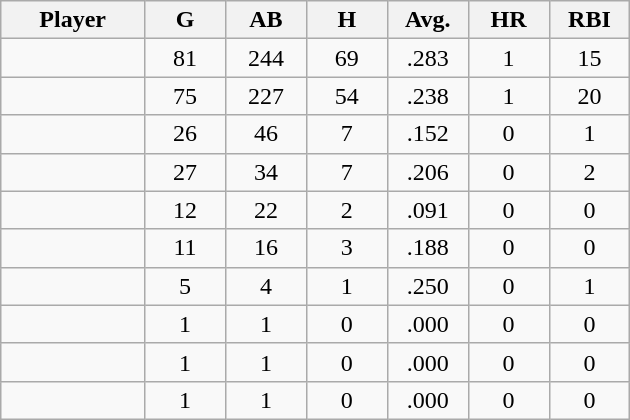<table class="wikitable sortable">
<tr>
<th bgcolor="#DDDDFF" width="16%">Player</th>
<th bgcolor="#DDDDFF" width="9%">G</th>
<th bgcolor="#DDDDFF" width="9%">AB</th>
<th bgcolor="#DDDDFF" width="9%">H</th>
<th bgcolor="#DDDDFF" width="9%">Avg.</th>
<th bgcolor="#DDDDFF" width="9%">HR</th>
<th bgcolor="#DDDDFF" width="9%">RBI</th>
</tr>
<tr align="center">
<td></td>
<td>81</td>
<td>244</td>
<td>69</td>
<td>.283</td>
<td>1</td>
<td>15</td>
</tr>
<tr align="center">
<td></td>
<td>75</td>
<td>227</td>
<td>54</td>
<td>.238</td>
<td>1</td>
<td>20</td>
</tr>
<tr align="center">
<td></td>
<td>26</td>
<td>46</td>
<td>7</td>
<td>.152</td>
<td>0</td>
<td>1</td>
</tr>
<tr align="center">
<td></td>
<td>27</td>
<td>34</td>
<td>7</td>
<td>.206</td>
<td>0</td>
<td>2</td>
</tr>
<tr align="center">
<td></td>
<td>12</td>
<td>22</td>
<td>2</td>
<td>.091</td>
<td>0</td>
<td>0</td>
</tr>
<tr align="center">
<td></td>
<td>11</td>
<td>16</td>
<td>3</td>
<td>.188</td>
<td>0</td>
<td>0</td>
</tr>
<tr align="center">
<td></td>
<td>5</td>
<td>4</td>
<td>1</td>
<td>.250</td>
<td>0</td>
<td>1</td>
</tr>
<tr align="center">
<td></td>
<td>1</td>
<td>1</td>
<td>0</td>
<td>.000</td>
<td>0</td>
<td>0</td>
</tr>
<tr align="center">
<td></td>
<td>1</td>
<td>1</td>
<td>0</td>
<td>.000</td>
<td>0</td>
<td>0</td>
</tr>
<tr align="center">
<td></td>
<td>1</td>
<td>1</td>
<td>0</td>
<td>.000</td>
<td>0</td>
<td>0</td>
</tr>
</table>
